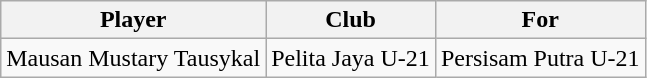<table class="wikitable" style="text-align:center">
<tr>
<th>Player</th>
<th>Club</th>
<th>For</th>
</tr>
<tr>
<td align="left"> Mausan Mustary Tausykal</td>
<td align="left">Pelita Jaya U-21</td>
<td align="left">Persisam Putra U-21</td>
</tr>
</table>
